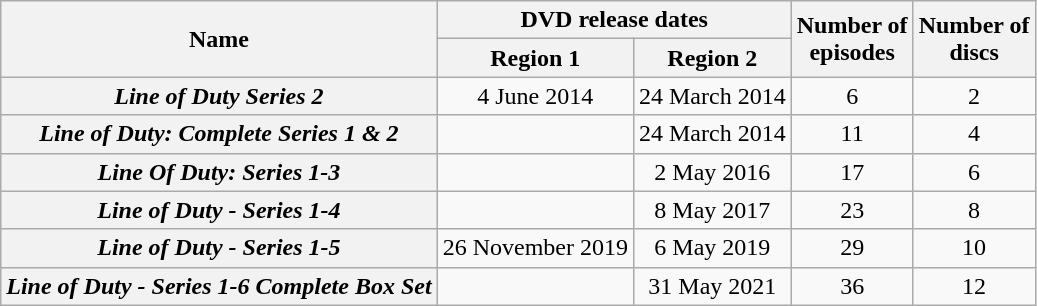<table class="wikitable plainrowheaders" style="text-align:center;">
<tr>
<th scope="col" rowspan="2">Name</th>
<th scope="colgroup" colspan="2">DVD release dates</th>
<th scope="col" rowspan="2">Number of<br>episodes</th>
<th scope="col" rowspan="2">Number of<br>discs</th>
</tr>
<tr>
<th scope="col">Region 1</th>
<th scope="col">Region 2</th>
</tr>
<tr>
<th scope="row"><em>Line of Duty Series 2</em></th>
<td>4 June 2014</td>
<td>24 March 2014</td>
<td>6</td>
<td>2</td>
</tr>
<tr>
<th scope="row"><em>Line of Duty: Complete Series 1 & 2</em></th>
<td></td>
<td>24 March 2014</td>
<td>11</td>
<td>4</td>
</tr>
<tr>
<th scope="row"><em>Line Of Duty: Series 1-3</em></th>
<td></td>
<td>2 May 2016</td>
<td>17</td>
<td>6</td>
</tr>
<tr>
<th scope="row"><em>Line of Duty - Series 1-4</em></th>
<td></td>
<td>8 May 2017</td>
<td>23</td>
<td>8</td>
</tr>
<tr>
<th scope="row"><em>Line of Duty - Series 1-5</em></th>
<td>26 November 2019</td>
<td>6 May 2019</td>
<td>29</td>
<td>10</td>
</tr>
<tr>
<th scope="row"><em>Line of Duty - Series 1-6 Complete Box Set</em></th>
<td></td>
<td>31 May 2021</td>
<td>36</td>
<td>12</td>
</tr>
</table>
